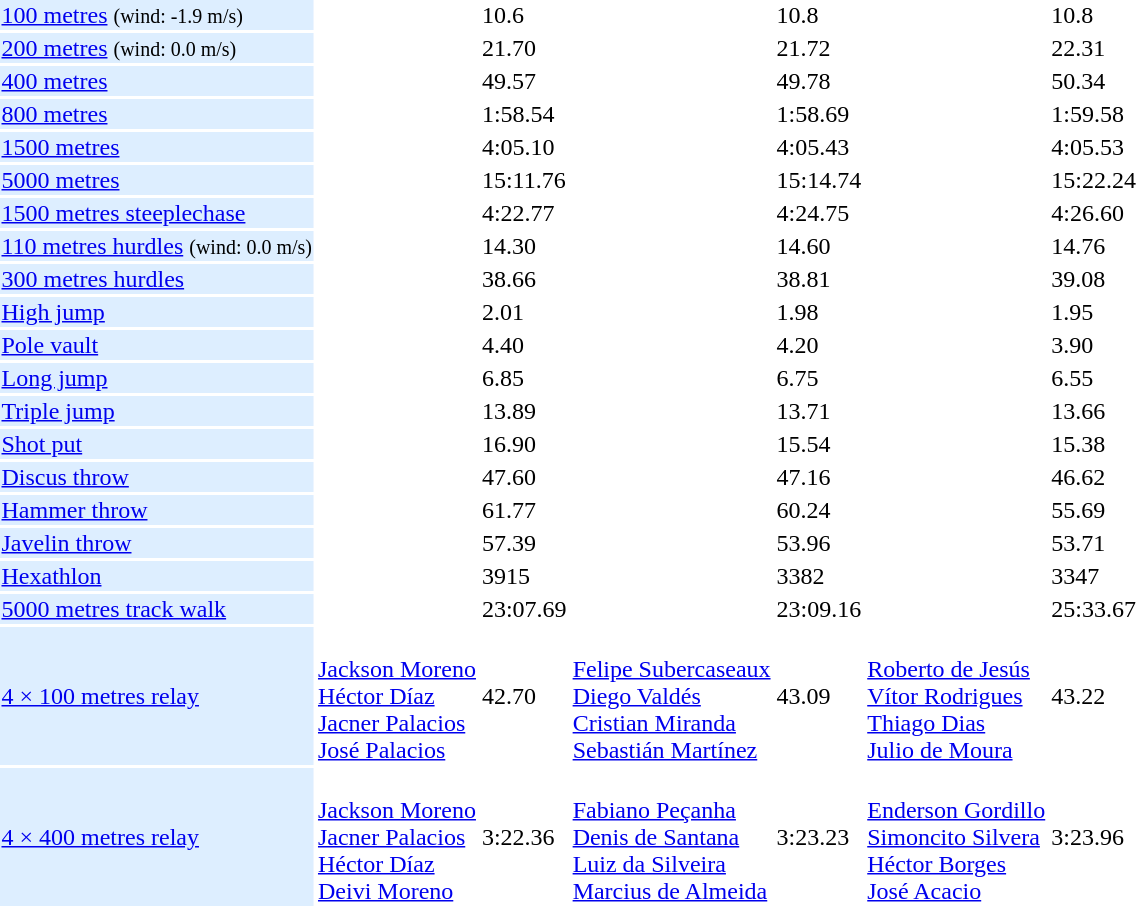<table>
<tr>
<td bgcolor = DDEEFF><a href='#'>100 metres</a> <small>(wind: -1.9 m/s)</small></td>
<td></td>
<td>10.6</td>
<td></td>
<td>10.8</td>
<td></td>
<td>10.8</td>
</tr>
<tr>
<td bgcolor = DDEEFF><a href='#'>200 metres</a> <small>(wind: 0.0 m/s)</small></td>
<td></td>
<td>21.70</td>
<td></td>
<td>21.72</td>
<td></td>
<td>22.31</td>
</tr>
<tr>
<td bgcolor = DDEEFF><a href='#'>400 metres</a></td>
<td></td>
<td>49.57</td>
<td></td>
<td>49.78</td>
<td></td>
<td>50.34</td>
</tr>
<tr>
<td bgcolor = DDEEFF><a href='#'>800 metres</a></td>
<td></td>
<td>1:58.54</td>
<td></td>
<td>1:58.69</td>
<td></td>
<td>1:59.58</td>
</tr>
<tr>
<td bgcolor = DDEEFF><a href='#'>1500 metres</a></td>
<td></td>
<td>4:05.10</td>
<td></td>
<td>4:05.43</td>
<td></td>
<td>4:05.53</td>
</tr>
<tr>
<td bgcolor = DDEEFF><a href='#'>5000 metres</a></td>
<td></td>
<td>15:11.76</td>
<td></td>
<td>15:14.74</td>
<td></td>
<td>15:22.24</td>
</tr>
<tr>
<td bgcolor = DDEEFF><a href='#'>1500 metres steeplechase</a></td>
<td></td>
<td>4:22.77</td>
<td></td>
<td>4:24.75</td>
<td></td>
<td>4:26.60</td>
</tr>
<tr>
<td bgcolor = DDEEFF><a href='#'>110 metres hurdles</a> <small>(wind: 0.0 m/s)</small></td>
<td></td>
<td>14.30</td>
<td></td>
<td>14.60</td>
<td></td>
<td>14.76</td>
</tr>
<tr>
<td bgcolor = DDEEFF><a href='#'>300 metres hurdles</a></td>
<td></td>
<td>38.66</td>
<td></td>
<td>38.81</td>
<td></td>
<td>39.08</td>
</tr>
<tr>
<td bgcolor = DDEEFF><a href='#'>High jump</a></td>
<td></td>
<td>2.01</td>
<td></td>
<td>1.98</td>
<td></td>
<td>1.95</td>
</tr>
<tr>
<td bgcolor = DDEEFF><a href='#'>Pole vault</a></td>
<td></td>
<td>4.40</td>
<td></td>
<td>4.20</td>
<td></td>
<td>3.90</td>
</tr>
<tr>
<td bgcolor = DDEEFF><a href='#'>Long jump</a></td>
<td></td>
<td>6.85</td>
<td></td>
<td>6.75</td>
<td></td>
<td>6.55</td>
</tr>
<tr>
<td bgcolor = DDEEFF><a href='#'>Triple jump</a></td>
<td></td>
<td>13.89</td>
<td></td>
<td>13.71</td>
<td></td>
<td>13.66</td>
</tr>
<tr>
<td bgcolor = DDEEFF><a href='#'>Shot put</a></td>
<td></td>
<td>16.90</td>
<td></td>
<td>15.54</td>
<td></td>
<td>15.38</td>
</tr>
<tr>
<td bgcolor = DDEEFF><a href='#'>Discus throw</a></td>
<td></td>
<td>47.60</td>
<td></td>
<td>47.16</td>
<td></td>
<td>46.62</td>
</tr>
<tr>
<td bgcolor = DDEEFF><a href='#'>Hammer throw</a></td>
<td></td>
<td>61.77</td>
<td></td>
<td>60.24</td>
<td></td>
<td>55.69</td>
</tr>
<tr>
<td bgcolor = DDEEFF><a href='#'>Javelin throw</a></td>
<td></td>
<td>57.39</td>
<td></td>
<td>53.96</td>
<td></td>
<td>53.71</td>
</tr>
<tr>
<td bgcolor = DDEEFF><a href='#'>Hexathlon</a></td>
<td></td>
<td>3915</td>
<td></td>
<td>3382</td>
<td></td>
<td>3347</td>
</tr>
<tr>
<td bgcolor = DDEEFF><a href='#'>5000 metres track walk</a></td>
<td></td>
<td>23:07.69</td>
<td></td>
<td>23:09.16</td>
<td></td>
<td>25:33.67</td>
</tr>
<tr>
<td bgcolor = DDEEFF><a href='#'>4 × 100 metres relay</a></td>
<td> <br> <a href='#'>Jackson Moreno</a> <br> <a href='#'>Héctor Díaz</a> <br> <a href='#'>Jacner Palacios</a> <br> <a href='#'>José Palacios</a></td>
<td>42.70</td>
<td> <br> <a href='#'>Felipe Subercaseaux</a> <br> <a href='#'>Diego Valdés</a> <br> <a href='#'>Cristian Miranda</a> <br> <a href='#'>Sebastián Martínez</a></td>
<td>43.09</td>
<td> <br> <a href='#'>Roberto de Jesús</a> <br> <a href='#'>Vítor Rodrigues</a> <br> <a href='#'>Thiago Dias</a> <br> <a href='#'>Julio de Moura</a></td>
<td>43.22</td>
</tr>
<tr>
<td bgcolor = DDEEFF><a href='#'>4 × 400 metres relay</a></td>
<td> <br> <a href='#'>Jackson Moreno</a> <br> <a href='#'>Jacner Palacios</a> <br> <a href='#'>Héctor Díaz</a> <br> <a href='#'>Deivi Moreno</a></td>
<td>3:22.36</td>
<td> <br> <a href='#'>Fabiano Peçanha</a> <br> <a href='#'>Denis de Santana</a> <br> <a href='#'>Luiz da Silveira</a> <br> <a href='#'>Marcius de Almeida</a></td>
<td>3:23.23</td>
<td> <br> <a href='#'>Enderson Gordillo</a> <br> <a href='#'>Simoncito Silvera</a> <br> <a href='#'>Héctor Borges</a> <br> <a href='#'>José Acacio</a></td>
<td>3:23.96</td>
</tr>
</table>
